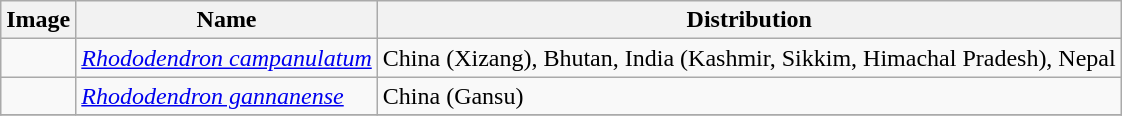<table class="wikitable collapsible">
<tr>
<th>Image</th>
<th>Name</th>
<th>Distribution</th>
</tr>
<tr>
<td></td>
<td><em><a href='#'>Rhododendron campanulatum</a></em> </td>
<td>China (Xizang), Bhutan, India (Kashmir, Sikkim, Himachal Pradesh), Nepal</td>
</tr>
<tr>
<td></td>
<td><em><a href='#'>Rhododendron gannanense</a></em> </td>
<td>China (Gansu)</td>
</tr>
<tr>
</tr>
</table>
